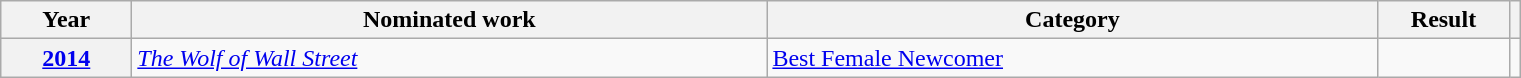<table class=wikitable>
<tr>
<th scope="col" style="width:5em;">Year</th>
<th scope="col" style="width:26em;">Nominated work</th>
<th scope="col" style="width:25em;">Category</th>
<th scope="col" style="width:5em;">Result</th>
<th scope="col"></th>
</tr>
<tr>
<th scope="row"><a href='#'>2014</a></th>
<td><em><a href='#'>The Wolf of Wall Street</a></em></td>
<td><a href='#'>Best Female Newcomer</a></td>
<td></td>
<td style="text-align:center;"></td>
</tr>
</table>
